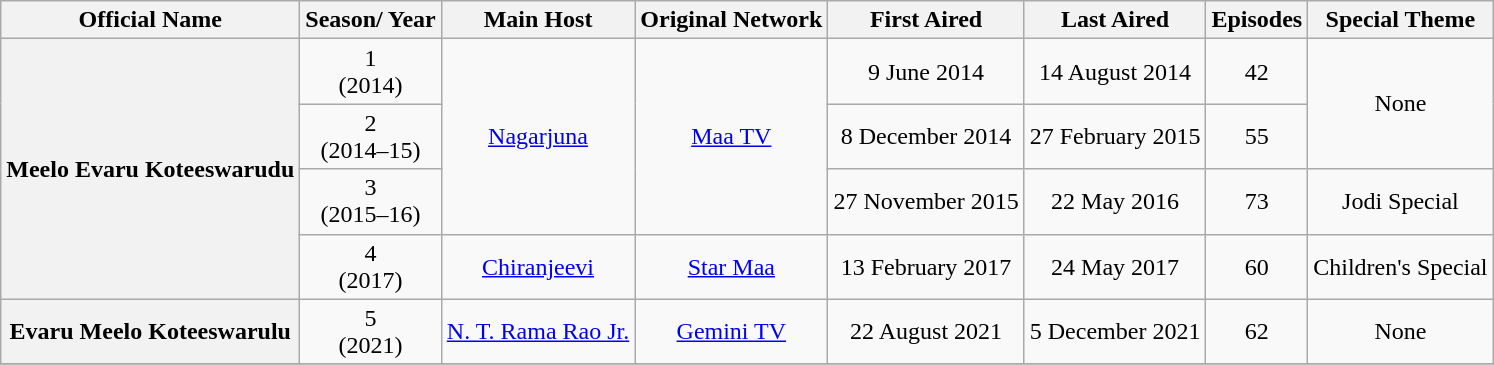<table class="wikitable sortable" style="text-align:center">
<tr>
<th>Official Name</th>
<th>Season/ Year</th>
<th>Main Host</th>
<th>Original Network</th>
<th>First Aired</th>
<th>Last Aired</th>
<th>Episodes</th>
<th>Special Theme</th>
</tr>
<tr>
<th rowspan="4">Meelo Evaru Koteeswarudu</th>
<td>1<br>(2014)</td>
<td rowspan="3"><a href='#'>Nagarjuna</a></td>
<td rowspan="3"><a href='#'>Maa TV</a></td>
<td>9 June 2014</td>
<td>14 August 2014</td>
<td>42</td>
<td rowspan="2">None</td>
</tr>
<tr>
<td>2<br>(2014–15)</td>
<td>8 December 2014</td>
<td>27 February 2015</td>
<td>55</td>
</tr>
<tr>
<td>3<br>(2015–16)</td>
<td>27 November 2015</td>
<td>22 May 2016</td>
<td>73</td>
<td>Jodi Special</td>
</tr>
<tr>
<td>4<br>(2017)</td>
<td><a href='#'>Chiranjeevi</a></td>
<td><a href='#'>Star Maa</a></td>
<td>13 February 2017</td>
<td>24 May 2017</td>
<td>60</td>
<td>Children's Special</td>
</tr>
<tr>
<th>Evaru Meelo Koteeswarulu</th>
<td>5<br>(2021)</td>
<td><a href='#'>N. T. Rama Rao Jr.</a></td>
<td><a href='#'>Gemini TV</a></td>
<td>22 August 2021</td>
<td>5 December 2021</td>
<td>62</td>
<td>None</td>
</tr>
<tr>
</tr>
</table>
